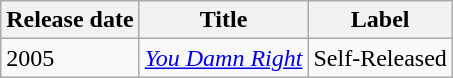<table class="wikitable">
<tr>
<th>Release date</th>
<th>Title</th>
<th>Label</th>
</tr>
<tr>
<td>2005</td>
<td><em><a href='#'>You Damn Right</a></em></td>
<td>Self-Released</td>
</tr>
</table>
